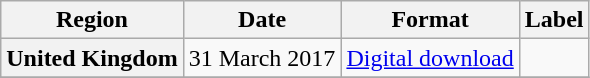<table class="wikitable plainrowheaders">
<tr>
<th scope="col">Region</th>
<th scope="col">Date</th>
<th scope="col">Format</th>
<th scope="col">Label</th>
</tr>
<tr>
<th scope="row">United Kingdom</th>
<td>31 March 2017</td>
<td><a href='#'>Digital download</a></td>
<td></td>
</tr>
<tr>
</tr>
</table>
